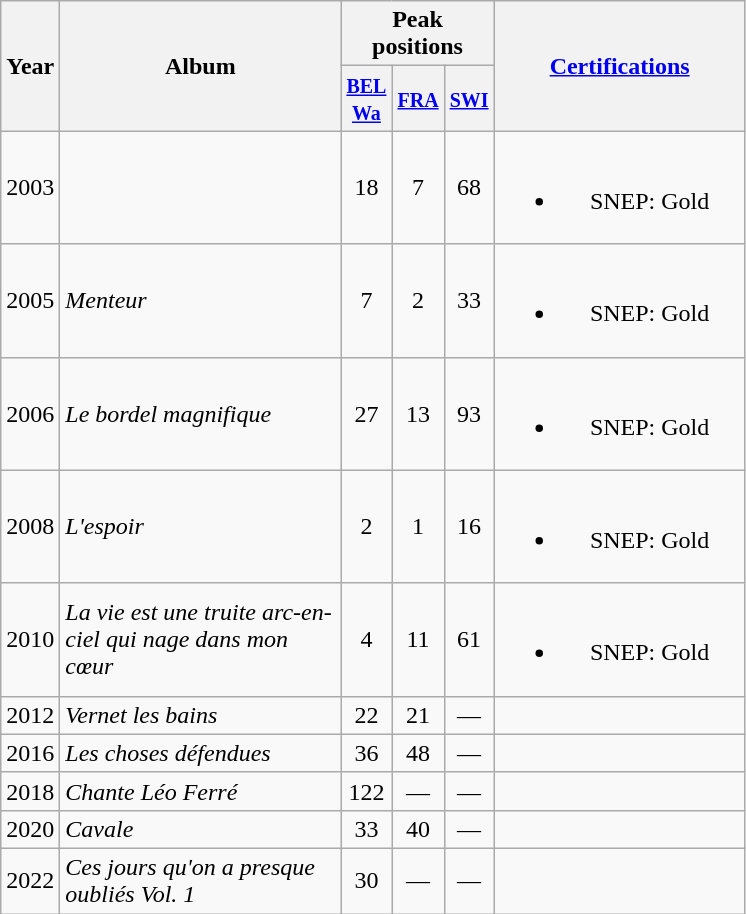<table class="wikitable">
<tr>
<th align="center" rowspan="2" width="10">Year</th>
<th align="center" rowspan="2" width="180">Album</th>
<th align="center" colspan="3" width="30">Peak positions</th>
<th align="center" rowspan="2" width="160"><a href='#'>Certifications</a></th>
</tr>
<tr>
<th width="20"><small><a href='#'>BEL<br>Wa</a></small><br></th>
<th width="20"><small><a href='#'>FRA</a></small><br></th>
<th width="20"><small><a href='#'>SWI</a></small><br></th>
</tr>
<tr>
<td align="center">2003</td>
<td></td>
<td align="center">18</td>
<td align="center">7</td>
<td align="center">68</td>
<td align="center"><br><ul><li>SNEP: Gold</li></ul></td>
</tr>
<tr>
<td align="center">2005</td>
<td><em>Menteur</em></td>
<td align="center">7</td>
<td align="center">2</td>
<td align="center">33</td>
<td align="center"><br><ul><li>SNEP: Gold</li></ul></td>
</tr>
<tr>
<td align="center">2006</td>
<td><em>Le bordel magnifique</em></td>
<td align="center">27</td>
<td align="center">13</td>
<td align="center">93</td>
<td align="center"><br><ul><li>SNEP: Gold</li></ul></td>
</tr>
<tr>
<td align="center">2008</td>
<td><em>L'espoir</em></td>
<td align="center">2</td>
<td align="center">1</td>
<td align="center">16</td>
<td align="center"><br><ul><li>SNEP: Gold</li></ul></td>
</tr>
<tr>
<td align="center">2010</td>
<td><em>La vie est une truite arc-en-ciel qui nage dans mon cœur</em></td>
<td align="center">4</td>
<td align="center">11</td>
<td align="center">61</td>
<td align="center"><br><ul><li>SNEP: Gold</li></ul></td>
</tr>
<tr>
<td align="center">2012</td>
<td><em>Vernet les bains</em></td>
<td align="center">22</td>
<td align="center">21</td>
<td align="center">—</td>
<td align="center"></td>
</tr>
<tr>
<td align="center">2016</td>
<td><em>Les choses défendues</em></td>
<td align="center">36</td>
<td align="center">48<br></td>
<td align="center">—</td>
<td align="center"></td>
</tr>
<tr>
<td align="center">2018</td>
<td><em>Chante Léo Ferré</em></td>
<td align="center">122</td>
<td align="center">—</td>
<td align="center">—</td>
<td align="center"></td>
</tr>
<tr>
<td align="center">2020</td>
<td><em>Cavale</em></td>
<td align="center">33</td>
<td align="center">40<br></td>
<td align="center">—</td>
<td align="center"></td>
</tr>
<tr>
<td align="center">2022</td>
<td><em>Ces jours qu'on a presque oubliés Vol. 1</em></td>
<td align="center">30</td>
<td align="center">—</td>
<td align="center">—</td>
<td align="center"></td>
</tr>
</table>
